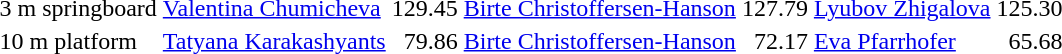<table>
<tr valign="top">
<td>3 m springboard<br></td>
<td><a href='#'>Valentina Chumicheva</a><br><small></small></td>
<td align="right">129.45</td>
<td><a href='#'>Birte Christoffersen-Hanson</a><br><small></small></td>
<td align="right">127.79</td>
<td><a href='#'>Lyubov Zhigalova</a><br><small></small></td>
<td align="right">125.30</td>
</tr>
<tr valign="top">
<td>10 m platform<br></td>
<td><a href='#'>Tatyana Karakashyants</a><br><small></small></td>
<td align="right">79.86</td>
<td><a href='#'>Birte Christoffersen-Hanson</a><br><small></small></td>
<td align="right">72.17</td>
<td><a href='#'>Eva Pfarrhofer</a><br><small></small></td>
<td align="right">65.68</td>
</tr>
</table>
